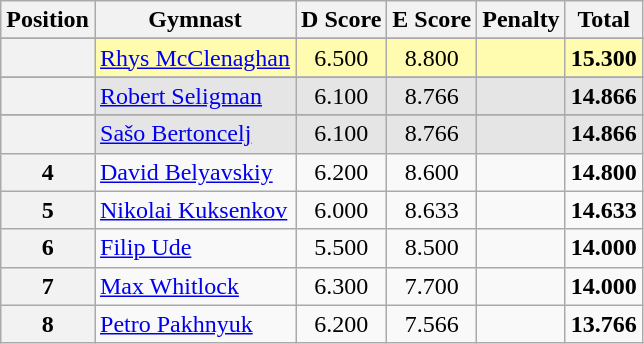<table style="text-align:center;" class="wikitable sortable">
<tr>
<th>Position</th>
<th>Gymnast</th>
<th>D Score</th>
<th>E Score</th>
<th>Penalty</th>
<th>Total</th>
</tr>
<tr>
</tr>
<tr style="background:#fffcaf;">
<th scope="row" style="text-align:center"></th>
<td style="text-align:left;"> <a href='#'>Rhys McClenaghan</a></td>
<td>6.500</td>
<td>8.800</td>
<td></td>
<td><strong>15.300</strong></td>
</tr>
<tr>
</tr>
<tr style="background:#e5e5e5;">
<th scope="row" style="text-align:center"></th>
<td style="text-align:left;"> <a href='#'>Robert Seligman</a></td>
<td>6.100</td>
<td>8.766</td>
<td></td>
<td><strong>14.866</strong></td>
</tr>
<tr>
</tr>
<tr style="background:#e5e5e5;">
<th scope="row" style="text-align:center"></th>
<td style="text-align:left;"> <a href='#'>Sašo Bertoncelj</a></td>
<td>6.100</td>
<td>8.766</td>
<td></td>
<td><strong>14.866</strong></td>
</tr>
<tr>
<th>4</th>
<td style="text-align:left;"> <a href='#'>David Belyavskiy</a></td>
<td>6.200</td>
<td>8.600</td>
<td></td>
<td><strong>14.800</strong></td>
</tr>
<tr>
<th>5</th>
<td style="text-align:left;"> <a href='#'>Nikolai Kuksenkov</a></td>
<td>6.000</td>
<td>8.633</td>
<td></td>
<td><strong>14.633</strong></td>
</tr>
<tr>
<th>6</th>
<td style="text-align:left;"> <a href='#'>Filip Ude</a></td>
<td>5.500</td>
<td>8.500</td>
<td></td>
<td><strong>14.000</strong></td>
</tr>
<tr>
<th>7</th>
<td style="text-align:left;"> <a href='#'>Max Whitlock</a></td>
<td>6.300</td>
<td>7.700</td>
<td></td>
<td><strong>14.000</strong></td>
</tr>
<tr>
<th>8</th>
<td style="text-align:left;"> <a href='#'>Petro Pakhnyuk</a></td>
<td>6.200</td>
<td>7.566</td>
<td></td>
<td><strong>13.766</strong></td>
</tr>
</table>
